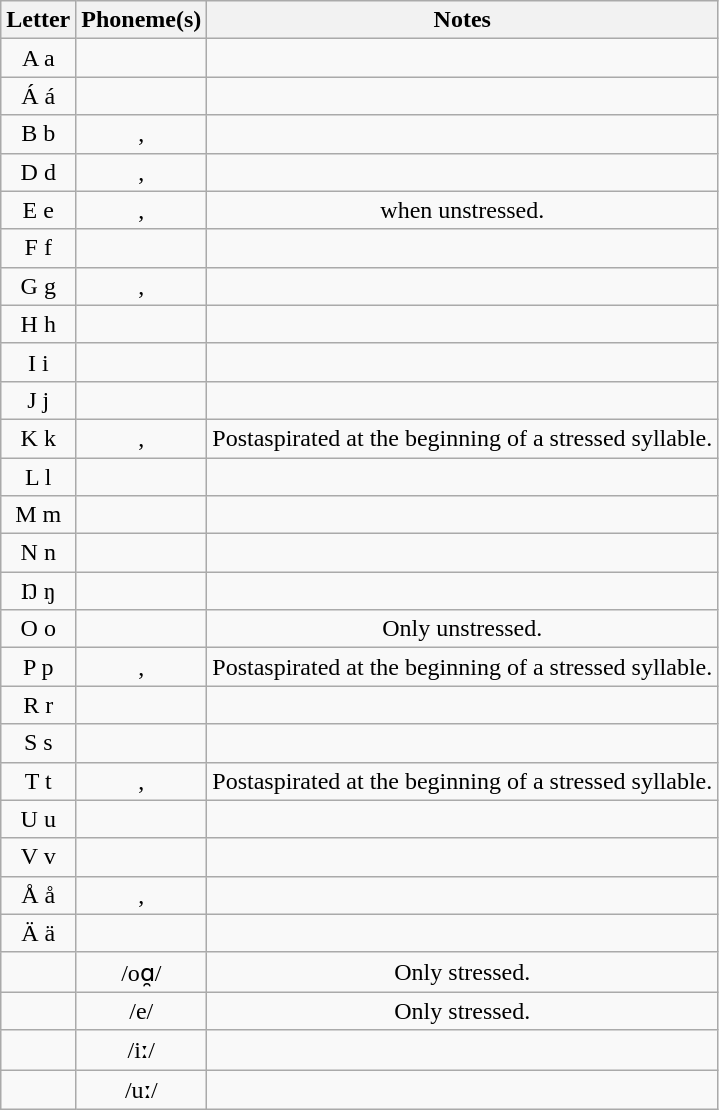<table class="wikitable" style="text-align: center;">
<tr>
<th>Letter</th>
<th>Phoneme(s)</th>
<th>Notes</th>
</tr>
<tr>
<td>A a</td>
<td></td>
<td></td>
</tr>
<tr>
<td>Á á</td>
<td></td>
<td></td>
</tr>
<tr>
<td>B b</td>
<td>, </td>
<td></td>
</tr>
<tr>
<td>D d</td>
<td>, </td>
<td></td>
</tr>
<tr>
<td>E e</td>
<td>, </td>
<td> when unstressed.</td>
</tr>
<tr>
<td>F f</td>
<td></td>
<td></td>
</tr>
<tr>
<td>G g</td>
<td>, </td>
<td></td>
</tr>
<tr>
<td>H h</td>
<td></td>
<td></td>
</tr>
<tr>
<td>I i</td>
<td></td>
<td></td>
</tr>
<tr>
<td>J j</td>
<td></td>
<td></td>
</tr>
<tr>
<td>K k</td>
<td>, </td>
<td>Postaspirated at the beginning of a stressed syllable.</td>
</tr>
<tr>
<td>L l</td>
<td></td>
<td></td>
</tr>
<tr>
<td>M m</td>
<td></td>
<td></td>
</tr>
<tr>
<td>N n</td>
<td></td>
<td></td>
</tr>
<tr>
<td>Ŋ ŋ</td>
<td></td>
<td></td>
</tr>
<tr>
<td>O o</td>
<td></td>
<td>Only unstressed.</td>
</tr>
<tr>
<td>P p</td>
<td>, </td>
<td>Postaspirated at the beginning of a stressed syllable.</td>
</tr>
<tr>
<td>R r</td>
<td></td>
<td></td>
</tr>
<tr>
<td>S s</td>
<td></td>
<td></td>
</tr>
<tr>
<td>T t</td>
<td>, </td>
<td>Postaspirated at the beginning of a stressed syllable.</td>
</tr>
<tr>
<td>U u</td>
<td></td>
<td></td>
</tr>
<tr>
<td>V v</td>
<td></td>
<td></td>
</tr>
<tr>
<td>Å å</td>
<td>, </td>
<td></td>
</tr>
<tr>
<td>Ä ä</td>
<td></td>
<td></td>
</tr>
<tr>
<td></td>
<td>/oɑ̯/</td>
<td>Only stressed.</td>
</tr>
<tr>
<td></td>
<td>/e/</td>
<td>Only stressed.</td>
</tr>
<tr>
<td></td>
<td>/iː/</td>
<td></td>
</tr>
<tr>
<td></td>
<td>/uː/</td>
<td></td>
</tr>
</table>
